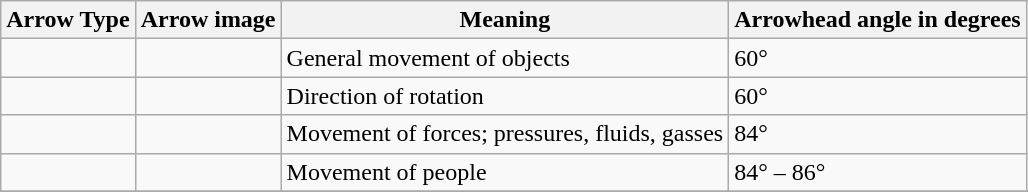<table class="wikitable">
<tr>
<th>Arrow Type</th>
<th>Arrow image</th>
<th>Meaning</th>
<th>Arrowhead angle in degrees</th>
</tr>
<tr>
<td></td>
<td></td>
<td>General movement of objects</td>
<td>60°</td>
</tr>
<tr>
<td></td>
<td><br></td>
<td>Direction of rotation</td>
<td>60°</td>
</tr>
<tr>
<td></td>
<td></td>
<td>Movement of forces; pressures, fluids, gasses</td>
<td>84°</td>
</tr>
<tr>
<td></td>
<td></td>
<td>Movement of people</td>
<td>84° – 86°</td>
</tr>
<tr>
</tr>
</table>
